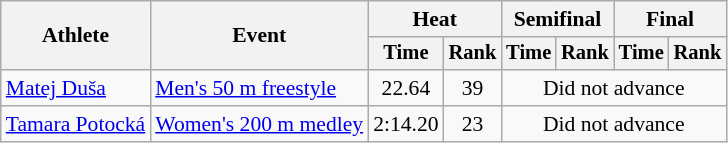<table class=wikitable style="text-align:center; font-size:90%">
<tr>
<th rowspan=2>Athlete</th>
<th rowspan=2>Event</th>
<th colspan=2>Heat</th>
<th colspan=2>Semifinal</th>
<th colspan=2>Final</th>
</tr>
<tr style="font-size:95%">
<th>Time</th>
<th>Rank</th>
<th>Time</th>
<th>Rank</th>
<th>Time</th>
<th>Rank</th>
</tr>
<tr>
<td align=left><a href='#'>Matej Duša</a></td>
<td align=left><a href='#'>Men's 50 m freestyle</a></td>
<td>22.64</td>
<td>39</td>
<td colspan="4">Did not advance</td>
</tr>
<tr>
<td align=left><a href='#'>Tamara Potocká</a></td>
<td align=left><a href='#'>Women's 200 m medley</a></td>
<td>2:14.20</td>
<td>23</td>
<td colspan="4">Did not advance</td>
</tr>
</table>
